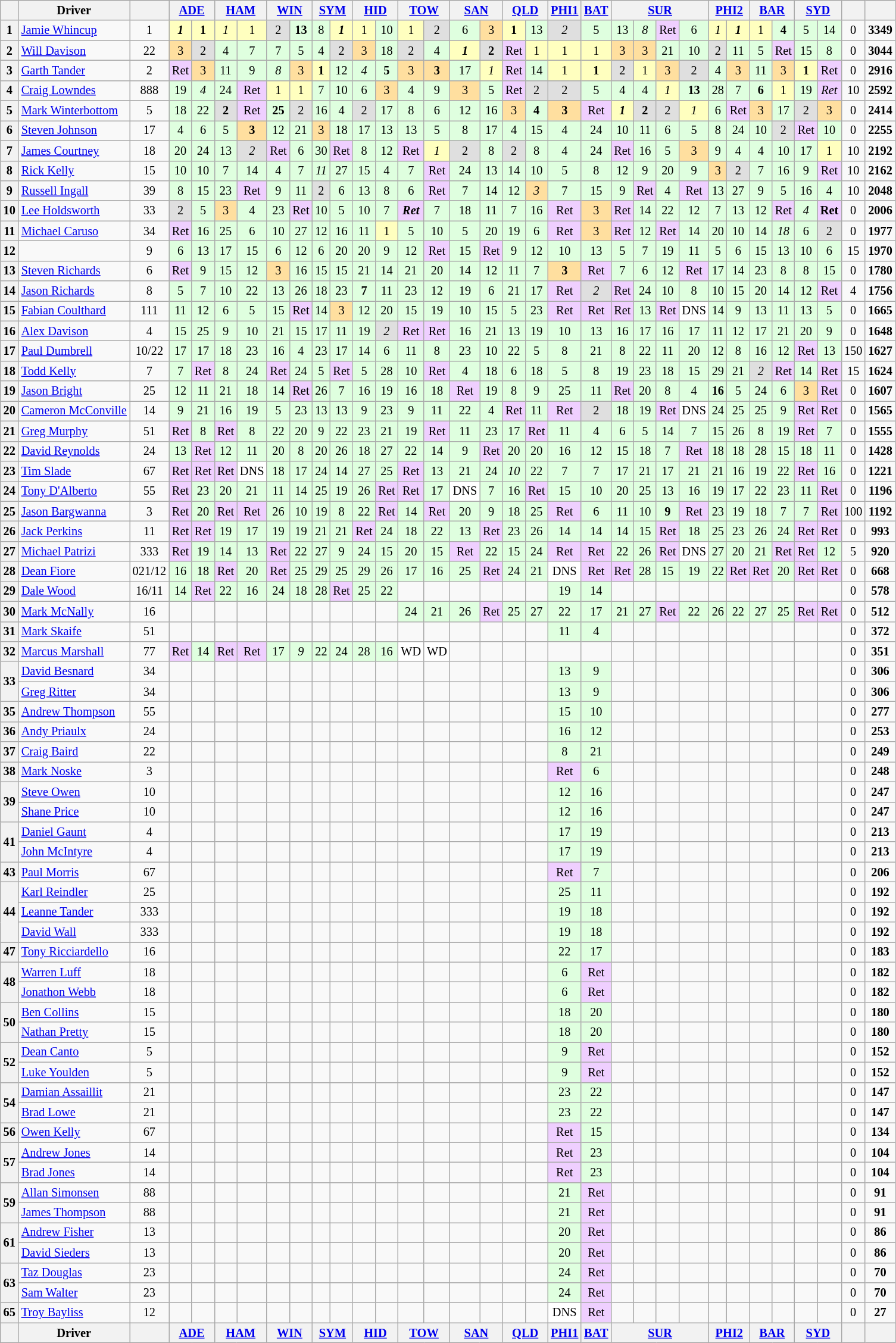<table class="wikitable" style="font-size: 85%; text-align:center">
<tr style="background:##f9f9f9; vertical-align:top;">
<th valign="middle"></th>
<th valign="middle">Driver</th>
<th valign="middle"></th>
<th colspan=2><a href='#'>ADE</a><br></th>
<th colspan=2><a href='#'>HAM</a><br></th>
<th colspan=2><a href='#'>WIN</a><br></th>
<th colspan=2><a href='#'>SYM</a><br></th>
<th colspan=2><a href='#'>HID</a><br></th>
<th colspan=2><a href='#'>TOW</a><br></th>
<th colspan=2><a href='#'>SAN</a><br></th>
<th colspan=2><a href='#'>QLD</a><br></th>
<th><a href='#'>PHI1</a><br></th>
<th><a href='#'>BAT</a><br></th>
<th colspan=4><a href='#'>SUR</a><br></th>
<th colspan=2><a href='#'>PHI2</a><br></th>
<th colspan=2><a href='#'>BAR</a><br></th>
<th colspan=2><a href='#'>SYD</a><br></th>
<th valign="middle"></th>
<th valign="middle"></th>
</tr>
<tr>
<th>1</th>
<td align=left> <a href='#'>Jamie Whincup</a></td>
<td style="text-align:center;">1</td>
<td style="background:#ffffbf;"><strong><em>1</em></strong></td>
<td style="background:#ffffbf;"><strong>1</strong></td>
<td style="background:#ffffbf;"><em>1</em></td>
<td style="background:#ffffbf;">1</td>
<td style="background:#dfdfdf;">2</td>
<td style="background:#dfffdf;"><strong>13</strong></td>
<td style="background:#dfffdf;">8</td>
<td style="background:#ffffbf;"><strong><em>1</em></strong></td>
<td style="background:#ffffbf;">1</td>
<td style="background:#dfffdf;">10</td>
<td style="background:#ffffbf;">1</td>
<td style="background:#dfdfdf;">2</td>
<td style="background:#dfffdf;">6</td>
<td style="background:#ffdf9f;">3</td>
<td style="background:#ffffbf;"><strong>1</strong></td>
<td style="background:#dfffdf;">13</td>
<td style="background:#dfdfdf;"><em>2</em></td>
<td style="background:#dfffdf;">5</td>
<td style="background:#dfffdf;">13</td>
<td style="background:#dfffdf;"><em>8</em></td>
<td style="background:#efcfff;">Ret</td>
<td style="background:#dfffdf;">6</td>
<td style="background:#ffffbf;"><em>1</em></td>
<td style="background:#ffffbf;"><strong><em>1</em></strong></td>
<td style="background:#ffffbf;">1</td>
<td style="background:#dfffdf;"><strong>4</strong></td>
<td style="background:#dfffdf;">5</td>
<td style="background:#dfffdf;">14</td>
<td style="text-align:center;">0</td>
<td><strong>3349</strong></td>
</tr>
<tr>
<th>2</th>
<td align="left"> <a href='#'>Will Davison</a></td>
<td style="text-align:center;">22</td>
<td style="background:#ffdf9f;">3</td>
<td style="background:#dfdfdf;">2</td>
<td style="background:#dfffdf;">4</td>
<td style="background:#dfffdf;">7</td>
<td style="background:#dfffdf;">7</td>
<td style="background:#dfffdf;">5</td>
<td style="background:#dfffdf;">4</td>
<td style="background:#dfdfdf;">2</td>
<td style="background:#ffdf9f;">3</td>
<td style="background:#dfffdf;">18</td>
<td style="background:#dfdfdf;">2</td>
<td style="background:#dfffdf;">4</td>
<td style="background:#ffffbf;"><strong><em>1</em></strong></td>
<td style="background:#dfdfdf;"><strong>2</strong></td>
<td style="background:#efcfff;">Ret</td>
<td style="background:#ffffbf;">1</td>
<td style="background:#ffffbf;">1</td>
<td style="background:#ffffbf;">1</td>
<td style="background:#ffdf9f;">3</td>
<td style="background:#ffdf9f;">3</td>
<td style="background:#dfffdf;">21</td>
<td style="background:#dfffdf;">10</td>
<td style="background:#dfdfdf;">2</td>
<td style="background:#dfffdf;">11</td>
<td style="background:#dfffdf;">5</td>
<td style="background:#efcfff;">Ret</td>
<td style="background:#dfffdf;">15</td>
<td style="background:#dfffdf;">8</td>
<td style="text-align:center;">0</td>
<td><strong>3044</strong></td>
</tr>
<tr>
<th>3</th>
<td align="left"> <a href='#'>Garth Tander</a></td>
<td style="text-align:center;">2</td>
<td style="background:#efcfff;">Ret</td>
<td style="background:#ffdf9f;">3</td>
<td style="background:#dfffdf;">11</td>
<td style="background:#dfffdf;">9</td>
<td style="background:#dfffdf;"><em>8</em></td>
<td style="background:#ffdf9f;">3</td>
<td style="background:#ffffbf;"><strong>1</strong></td>
<td style="background:#dfffdf;">12</td>
<td style="background:#dfffdf;"><em>4</em></td>
<td style="background:#dfffdf;"><strong>5</strong></td>
<td style="background:#ffdf9f;">3</td>
<td style="background:#ffdf9f;"><strong>3</strong></td>
<td style="background:#dfffdf;">17</td>
<td style="background:#ffffbf;"><em>1</em></td>
<td style="background:#efcfff;">Ret</td>
<td style="background:#dfffdf;">14</td>
<td style="background:#ffffbf;">1</td>
<td style="background:#ffffbf;"><strong>1</strong></td>
<td style="background:#dfdfdf;">2</td>
<td style="background:#ffffbf;">1</td>
<td style="background:#ffdf9f;">3</td>
<td style="background:#dfdfdf;">2</td>
<td style="background:#dfffdf;">4</td>
<td style="background:#ffdf9f;">3</td>
<td style="background:#dfffdf;">11</td>
<td style="background:#ffdf9f;">3</td>
<td style="background:#ffffbf;"><strong>1</strong></td>
<td style="background:#efcfff;">Ret</td>
<td style="text-align:center;">0</td>
<td><strong>2916</strong></td>
</tr>
<tr>
<th>4</th>
<td align="left"> <a href='#'>Craig Lowndes</a></td>
<td style="text-align:center;">888</td>
<td style="background:#dfffdf;">19</td>
<td style="background:#dfffdf;"><em>4</em></td>
<td style="background:#dfffdf;">24</td>
<td style="background:#efcfff;">Ret</td>
<td style="background:#ffffbf;">1</td>
<td style="background:#ffffbf;">1</td>
<td style="background:#dfffdf;">7</td>
<td style="background:#dfffdf;">10</td>
<td style="background:#dfffdf;">6</td>
<td style="background:#ffdf9f;">3</td>
<td style="background:#dfffdf;">4</td>
<td style="background:#dfffdf;">9</td>
<td style="background:#ffdf9f;">3</td>
<td style="background:#dfffdf;">5</td>
<td style="background:#efcfff;">Ret</td>
<td style="background:#dfdfdf;">2</td>
<td style="background:#dfdfdf;">2</td>
<td style="background:#dfffdf;">5</td>
<td style="background:#dfffdf;">4</td>
<td style="background:#dfffdf;">4</td>
<td style="background:#ffffbf;"><em>1</em></td>
<td style="background:#dfffdf;"><strong>13</strong></td>
<td style="background:#dfffdf;">28</td>
<td style="background:#dfffdf;">7</td>
<td style="background:#dfffdf;"><strong>6</strong></td>
<td style="background:#ffffbf;">1</td>
<td style="background:#dfffdf;">19</td>
<td style="background:#efcfff;"><em>Ret</em></td>
<td style="text-align:center;">10</td>
<td><strong>2592</strong></td>
</tr>
<tr>
<th>5</th>
<td align="left"> <a href='#'>Mark Winterbottom</a></td>
<td style="text-align:center;">5</td>
<td style="background:#dfffdf;">18</td>
<td style="background:#dfffdf;">22</td>
<td style="background:#dfdfdf;"><strong>2</strong></td>
<td style="background:#efcfff;">Ret</td>
<td style="background:#dfffdf;"><strong>25</strong></td>
<td style="background:#dfdfdf;">2</td>
<td style="background:#dfffdf;">16</td>
<td style="background:#dfffdf;">4</td>
<td style="background:#dfdfdf;">2</td>
<td style="background:#dfffdf;">17</td>
<td style="background:#dfffdf;">8</td>
<td style="background:#dfffdf;">6</td>
<td style="background:#dfffdf;">12</td>
<td style="background:#dfffdf;">16</td>
<td style="background:#ffdf9f;">3</td>
<td style="background:#dfffdf;"><strong>4</strong></td>
<td style="background:#ffdf9f;"><strong>3</strong></td>
<td style="background:#efcfff;">Ret</td>
<td style="background:#ffffbf;"><strong><em>1</em></strong></td>
<td style="background:#dfdfdf;"><strong>2</strong></td>
<td style="background:#dfdfdf;">2</td>
<td style="background:#ffffbf;"><em>1</em></td>
<td style="background:#dfffdf;">6</td>
<td style="background:#efcfff;">Ret</td>
<td style="background:#ffdf9f;">3</td>
<td style="background:#dfffdf;">17</td>
<td style="background:#dfdfdf;">2</td>
<td style="background:#ffdf9f;">3</td>
<td style="text-align:center;">0</td>
<td><strong>2414</strong></td>
</tr>
<tr>
<th>6</th>
<td align="left"> <a href='#'>Steven Johnson</a></td>
<td style="text-align:center;">17</td>
<td style="background:#dfffdf;">4</td>
<td style="background:#dfffdf;">6</td>
<td style="background:#dfffdf;">5</td>
<td style="background:#ffdf9f;"><strong>3</strong></td>
<td style="background:#dfffdf;">12</td>
<td style="background:#dfffdf;">21</td>
<td style="background:#ffdf9f;">3</td>
<td style="background:#dfffdf;">18</td>
<td style="background:#dfffdf;">17</td>
<td style="background:#dfffdf;">13</td>
<td style="background:#dfffdf;">13</td>
<td style="background:#dfffdf;">5</td>
<td style="background:#dfffdf;">8</td>
<td style="background:#dfffdf;">17</td>
<td style="background:#dfffdf;">4</td>
<td style="background:#dfffdf;">15</td>
<td style="background:#dfffdf;">4</td>
<td style="background:#dfffdf;">24</td>
<td style="background:#dfffdf;">10</td>
<td style="background:#dfffdf;">11</td>
<td style="background:#dfffdf;">6</td>
<td style="background:#dfffdf;">5</td>
<td style="background:#dfffdf;">8</td>
<td style="background:#dfffdf;">24</td>
<td style="background:#dfffdf;">10</td>
<td style="background:#dfdfdf;">2</td>
<td style="background:#efcfff;">Ret</td>
<td style="background:#dfffdf;">10</td>
<td style="text-align:center;">0</td>
<td align="right"><strong>2255</strong></td>
</tr>
<tr>
<th>7</th>
<td align="left"> <a href='#'>James Courtney</a></td>
<td style="text-align:center;">18</td>
<td style="background:#dfffdf;">20</td>
<td style="background:#dfffdf;">24</td>
<td style="background:#dfffdf;">13</td>
<td style="background:#dfdfdf;"><em>2</em></td>
<td style="background:#efcfff;">Ret</td>
<td style="background:#dfffdf;">6</td>
<td style="background:#dfffdf;">30</td>
<td style="background:#efcfff;">Ret</td>
<td style="background:#dfffdf;">8</td>
<td style="background:#dfffdf;">12</td>
<td style="background:#efcfff;">Ret</td>
<td style="background:#ffffbf;"><em>1</em></td>
<td style="background:#dfdfdf;">2</td>
<td style="background:#dfffdf;">8</td>
<td style="background:#dfdfdf;">2</td>
<td style="background:#dfffdf;">8</td>
<td style="background:#dfffdf;">4</td>
<td style="background:#dfffdf;">24</td>
<td style="background:#efcfff;">Ret</td>
<td style="background:#dfffdf;">16</td>
<td style="background:#dfffdf;">5</td>
<td style="background:#ffdf9f;">3</td>
<td style="background:#dfffdf;">9</td>
<td style="background:#dfffdf;">4</td>
<td style="background:#dfffdf;">4</td>
<td style="background:#dfffdf;">10</td>
<td style="background:#dfffdf;">17</td>
<td style="background:#ffffbf;">1</td>
<td style="text-align:center;">10</td>
<td><strong>2192</strong></td>
</tr>
<tr>
<th>8</th>
<td align="left"> <a href='#'>Rick Kelly</a></td>
<td style="text-align:center;">15</td>
<td style="background:#dfffdf;">10</td>
<td style="background:#dfffdf;">10</td>
<td style="background:#dfffdf;">7</td>
<td style="background:#dfffdf;">14</td>
<td style="background:#dfffdf;">4</td>
<td style="background:#dfffdf;">7</td>
<td style="background:#dfffdf;"><em>11</em></td>
<td style="background:#dfffdf;">27</td>
<td style="background:#dfffdf;">15</td>
<td style="background:#dfffdf;">4</td>
<td style="background:#dfffdf;">7</td>
<td style="background:#efcfff;">Ret</td>
<td style="background:#dfffdf;">24</td>
<td style="background:#dfffdf;">13</td>
<td style="background:#dfffdf;">14</td>
<td style="background:#dfffdf;">10</td>
<td style="background:#dfffdf;">5</td>
<td style="background:#dfffdf;">8</td>
<td style="background:#dfffdf;">12</td>
<td style="background:#dfffdf;">9</td>
<td style="background:#dfffdf;">20</td>
<td style="background:#dfffdf;">9</td>
<td style="background:#ffdf9f;">3</td>
<td style="background:#dfdfdf;">2</td>
<td style="background:#dfffdf;">7</td>
<td style="background:#dfffdf;">16</td>
<td style="background:#dfffdf;">9</td>
<td style="background:#efcfff;">Ret</td>
<td style="text-align:center;">10</td>
<td><strong>2162</strong></td>
</tr>
<tr>
<th>9</th>
<td align="left"> <a href='#'>Russell Ingall</a></td>
<td style="text-align:center;">39</td>
<td style="background:#dfffdf;">8</td>
<td style="background:#dfffdf;">15</td>
<td style="background:#dfffdf;">23</td>
<td style="background:#efcfff;">Ret</td>
<td style="background:#dfffdf;">9</td>
<td style="background:#dfffdf;">11</td>
<td style="background:#dfdfdf;">2</td>
<td style="background:#dfffdf;">6</td>
<td style="background:#dfffdf;">13</td>
<td style="background:#dfffdf;">8</td>
<td style="background:#dfffdf;">6</td>
<td style="background:#efcfff;">Ret</td>
<td style="background:#dfffdf;">7</td>
<td style="background:#dfffdf;">14</td>
<td style="background:#dfffdf;">12</td>
<td style="background:#ffdf9f;"><em>3</em></td>
<td style="background:#dfffdf;">7</td>
<td style="background:#dfffdf;">15</td>
<td style="background:#dfffdf;">9</td>
<td style="background:#efcfff;">Ret</td>
<td style="background:#dfffdf;">4</td>
<td style="background:#efcfff;">Ret</td>
<td style="background:#dfffdf;">13</td>
<td style="background:#dfffdf;">27</td>
<td style="background:#dfffdf;">9</td>
<td style="background:#dfffdf;">5</td>
<td style="background:#dfffdf;">16</td>
<td style="background:#dfffdf;">4</td>
<td style="text-align:center;">10</td>
<td><strong>2048</strong></td>
</tr>
<tr>
<th>10</th>
<td align="left"> <a href='#'>Lee Holdsworth</a></td>
<td style="text-align:center;">33</td>
<td style="background:#dfdfdf;">2</td>
<td style="background:#dfffdf;">5</td>
<td style="background:#ffdf9f;">3</td>
<td style="background:#dfffdf;">4</td>
<td style="background:#dfffdf;">23</td>
<td style="background:#efcfff;">Ret</td>
<td style="background:#dfffdf;">10</td>
<td style="background:#dfffdf;">5</td>
<td style="background:#dfffdf;">10</td>
<td style="background:#dfffdf;">7</td>
<td style="background:#efcfff;"><strong><em>Ret</em></strong></td>
<td style="background:#dfffdf;">7</td>
<td style="background:#dfffdf;">18</td>
<td style="background:#dfffdf;">11</td>
<td style="background:#dfffdf;">7</td>
<td style="background:#dfffdf;">16</td>
<td style="background:#efcfff;">Ret</td>
<td style="background:#ffdf9f;">3</td>
<td style="background:#efcfff;">Ret</td>
<td style="background:#dfffdf;">14</td>
<td style="background:#dfffdf;">22</td>
<td style="background:#dfffdf;">12</td>
<td style="background:#dfffdf;">7</td>
<td style="background:#dfffdf;">13</td>
<td style="background:#dfffdf;">12</td>
<td style="background:#efcfff;">Ret</td>
<td style="background:#dfffdf;"><em>4</em></td>
<td style="background:#efcfff;"><strong>Ret</strong></td>
<td style="text-align:center;">0</td>
<td><strong>2006</strong></td>
</tr>
<tr>
<th>11</th>
<td align="left"> <a href='#'>Michael Caruso</a></td>
<td style="text-align:center;">34</td>
<td style="background:#efcfff;">Ret</td>
<td style="background:#dfffdf;">16</td>
<td style="background:#dfffdf;">25</td>
<td style="background:#dfffdf;">6</td>
<td style="background:#dfffdf;">10</td>
<td style="background:#dfffdf;">27</td>
<td style="background:#dfffdf;">12</td>
<td style="background:#dfffdf;">16</td>
<td style="background:#dfffdf;">11</td>
<td style="background:#ffffbf;">1</td>
<td style="background:#dfffdf;">5</td>
<td style="background:#dfffdf;">10</td>
<td style="background:#dfffdf;">5</td>
<td style="background:#dfffdf;">20</td>
<td style="background:#dfffdf;">19</td>
<td style="background:#dfffdf;">6</td>
<td style="background:#efcfff;">Ret</td>
<td style="background:#ffdf9f;">3</td>
<td style="background:#efcfff;">Ret</td>
<td style="background:#dfffdf;">12</td>
<td style="background:#efcfff;">Ret</td>
<td style="background:#dfffdf;">14</td>
<td style="background:#dfffdf;">20</td>
<td style="background:#dfffdf;">10</td>
<td style="background:#dfffdf;">14</td>
<td style="background:#dfffdf;"><em>18</em></td>
<td style="background:#dfffdf;">6</td>
<td style="background:#dfdfdf;">2</td>
<td style="text-align:center;">0</td>
<td><strong>1977</strong></td>
</tr>
<tr>
<th>12</th>
<td align="left"></td>
<td style="text-align:center;">9</td>
<td style="background:#dfffdf;">6</td>
<td style="background:#dfffdf;">13</td>
<td style="background:#dfffdf;">17</td>
<td style="background:#dfffdf;">15</td>
<td style="background:#dfffdf;">6</td>
<td style="background:#dfffdf;">12</td>
<td style="background:#dfffdf;">6</td>
<td style="background:#dfffdf;">20</td>
<td style="background:#dfffdf;">20</td>
<td style="background:#dfffdf;">9</td>
<td style="background:#dfffdf;">12</td>
<td style="background:#efcfff;">Ret</td>
<td style="background:#dfffdf;">15</td>
<td style="background:#efcfff;">Ret</td>
<td style="background:#dfffdf;">9</td>
<td style="background:#dfffdf;">12</td>
<td style="background:#dfffdf;">10</td>
<td style="background:#dfffdf;">13</td>
<td style="background:#dfffdf;">5</td>
<td style="background:#dfffdf;">7</td>
<td style="background:#dfffdf;">19</td>
<td style="background:#dfffdf;">11</td>
<td style="background:#dfffdf;">5</td>
<td style="background:#dfffdf;">6</td>
<td style="background:#dfffdf;">15</td>
<td style="background:#dfffdf;">13</td>
<td style="background:#dfffdf;">10</td>
<td style="background:#dfffdf;">6</td>
<td style="text-align:center;">15</td>
<td><strong>1970</strong></td>
</tr>
<tr>
<th>13</th>
<td align="left"> <a href='#'>Steven Richards</a></td>
<td style="text-align:center;">6</td>
<td style="background:#efcfff;">Ret</td>
<td style="background:#dfffdf;">9</td>
<td style="background:#dfffdf;">15</td>
<td style="background:#dfffdf;">12</td>
<td style="background:#ffdf9f;">3</td>
<td style="background:#dfffdf;">16</td>
<td style="background:#dfffdf;">15</td>
<td style="background:#dfffdf;">15</td>
<td style="background:#dfffdf;">21</td>
<td style="background:#dfffdf;">14</td>
<td style="background:#dfffdf;">21</td>
<td style="background:#dfffdf;">20</td>
<td style="background:#dfffdf;">14</td>
<td style="background:#dfffdf;">12</td>
<td style="background:#dfffdf;">11</td>
<td style="background:#dfffdf;">7</td>
<td style="background:#ffdf9f;"><strong>3</strong></td>
<td style="background:#efcfff;">Ret</td>
<td style="background:#dfffdf;">7</td>
<td style="background:#dfffdf;">6</td>
<td style="background:#dfffdf;">12</td>
<td style="background:#efcfff;">Ret</td>
<td style="background:#dfffdf;">17</td>
<td style="background:#dfffdf;">14</td>
<td style="background:#dfffdf;">23</td>
<td style="background:#dfffdf;">8</td>
<td style="background:#dfffdf;">8</td>
<td style="background:#dfffdf;">15</td>
<td style="text-align:center;">0</td>
<td><strong>1780</strong></td>
</tr>
<tr>
<th>14</th>
<td align="left"> <a href='#'>Jason Richards</a></td>
<td style="text-align:center;">8</td>
<td style="background:#dfffdf;">5</td>
<td style="background:#dfffdf;">7</td>
<td style="background:#dfffdf;">10</td>
<td style="background:#dfffdf;">22</td>
<td style="background:#dfffdf;">13</td>
<td style="background:#dfffdf;">26</td>
<td style="background:#dfffdf;">18</td>
<td style="background:#dfffdf;">23</td>
<td style="background:#dfffdf;"><strong>7</strong></td>
<td style="background:#dfffdf;">11</td>
<td style="background:#dfffdf;">23</td>
<td style="background:#dfffdf;">12</td>
<td style="background:#dfffdf;">19</td>
<td style="background:#dfffdf;">6</td>
<td style="background:#dfffdf;">21</td>
<td style="background:#dfffdf;">17</td>
<td style="background:#efcfff;">Ret</td>
<td style="background:#dfdfdf;"><em>2</em></td>
<td style="background:#efcfff;">Ret</td>
<td style="background:#dfffdf;">24</td>
<td style="background:#dfffdf;">10</td>
<td style="background:#dfffdf;">8</td>
<td style="background:#dfffdf;">10</td>
<td style="background:#dfffdf;">15</td>
<td style="background:#dfffdf;">20</td>
<td style="background:#dfffdf;">14</td>
<td style="background:#dfffdf;">12</td>
<td style="background:#efcfff;">Ret</td>
<td style="text-align:center;">4</td>
<td><strong>1756</strong></td>
</tr>
<tr>
<th>15</th>
<td align="left"> <a href='#'>Fabian Coulthard</a></td>
<td style="text-align:center;">111</td>
<td style="background:#dfffdf;">11</td>
<td style="background:#dfffdf;">12</td>
<td style="background:#dfffdf;">6</td>
<td style="background:#dfffdf;">5</td>
<td style="background:#dfffdf;">15</td>
<td style="background:#efcfff;">Ret</td>
<td style="background:#dfffdf;">14</td>
<td style="background:#ffdf9f;">3</td>
<td style="background:#dfffdf;">12</td>
<td style="background:#dfffdf;">20</td>
<td style="background:#dfffdf;">15</td>
<td style="background:#dfffdf;">19</td>
<td style="background:#dfffdf;">10</td>
<td style="background:#dfffdf;">15</td>
<td style="background:#dfffdf;">5</td>
<td style="background:#dfffdf;">23</td>
<td style="background:#efcfff;">Ret</td>
<td style="background:#efcfff;">Ret</td>
<td style="background:#efcfff;">Ret</td>
<td style="background:#dfffdf;">13</td>
<td style="background:#efcfff;">Ret</td>
<td style="background:#fff;">DNS</td>
<td style="background:#dfffdf;">14</td>
<td style="background:#dfffdf;">9</td>
<td style="background:#dfffdf;">13</td>
<td style="background:#dfffdf;">11</td>
<td style="background:#dfffdf;">13</td>
<td style="background:#dfffdf;">5</td>
<td style="text-align:center;">0</td>
<td><strong>1665</strong></td>
</tr>
<tr>
<th>16</th>
<td align="left"> <a href='#'>Alex Davison</a></td>
<td style="text-align:center;">4</td>
<td style="background:#dfffdf;">15</td>
<td style="background:#dfffdf;">25</td>
<td style="background:#dfffdf;">9</td>
<td style="background:#dfffdf;">10</td>
<td style="background:#dfffdf;">21</td>
<td style="background:#dfffdf;">15</td>
<td style="background:#dfffdf;">17</td>
<td style="background:#dfffdf;">11</td>
<td style="background:#dfffdf;">19</td>
<td style="background:#dfdfdf;"><em>2</em></td>
<td style="background:#efcfff;">Ret</td>
<td style="background:#efcfff;">Ret</td>
<td style="background:#dfffdf;">16</td>
<td style="background:#dfffdf;">21</td>
<td style="background:#dfffdf;">13</td>
<td style="background:#dfffdf;">19</td>
<td style="background:#dfffdf;">10</td>
<td style="background:#dfffdf;">13</td>
<td style="background:#dfffdf;">16</td>
<td style="background:#dfffdf;">17</td>
<td style="background:#dfffdf;">16</td>
<td style="background:#dfffdf;">17</td>
<td style="background:#dfffdf;">11</td>
<td style="background:#dfffdf;">12</td>
<td style="background:#dfffdf;">17</td>
<td style="background:#dfffdf;">21</td>
<td style="background:#dfffdf;">20</td>
<td style="background:#dfffdf;">9</td>
<td style="text-align:center;">0</td>
<td><strong>1648</strong></td>
</tr>
<tr>
<th>17</th>
<td align="left"> <a href='#'>Paul Dumbrell</a></td>
<td style="text-align:center;">10/22</td>
<td style="background:#dfffdf;">17</td>
<td style="background:#dfffdf;">17</td>
<td style="background:#dfffdf;">18</td>
<td style="background:#dfffdf;">23</td>
<td style="background:#dfffdf;">16</td>
<td style="background:#dfffdf;">4</td>
<td style="background:#dfffdf;">23</td>
<td style="background:#dfffdf;">17</td>
<td style="background:#dfffdf;">14</td>
<td style="background:#dfffdf;">6</td>
<td style="background:#dfffdf;">11</td>
<td style="background:#dfffdf;">8</td>
<td style="background:#dfffdf;">23</td>
<td style="background:#dfffdf;">10</td>
<td style="background:#dfffdf;">22</td>
<td style="background:#dfffdf;">5</td>
<td style="background:#dfffdf;">8</td>
<td style="background:#dfffdf;">21</td>
<td style="background:#dfffdf;">8</td>
<td style="background:#dfffdf;">22</td>
<td style="background:#dfffdf;">11</td>
<td style="background:#dfffdf;">20</td>
<td style="background:#dfffdf;">12</td>
<td style="background:#dfffdf;">8</td>
<td style="background:#dfffdf;">16</td>
<td style="background:#dfffdf;">12</td>
<td style="background:#efcfff;">Ret</td>
<td style="background:#dfffdf;">13</td>
<td style="text-align:center;">150</td>
<td><strong>1627</strong></td>
</tr>
<tr>
<th>18</th>
<td align="left"> <a href='#'>Todd Kelly</a></td>
<td style="text-align:center;">7</td>
<td style="background:#dfffdf;">7</td>
<td style="background:#efcfff;">Ret</td>
<td style="background:#dfffdf;">8</td>
<td style="background:#dfffdf;">24</td>
<td style="background:#efcfff;">Ret</td>
<td style="background:#dfffdf;">24</td>
<td style="background:#dfffdf;">5</td>
<td style="background:#efcfff;">Ret</td>
<td style="background:#dfffdf;">5</td>
<td style="background:#dfffdf;">28</td>
<td style="background:#dfffdf;">10</td>
<td style="background:#efcfff;">Ret</td>
<td style="background:#dfffdf;">4</td>
<td style="background:#dfffdf;">18</td>
<td style="background:#dfffdf;">6</td>
<td style="background:#dfffdf;">18</td>
<td style="background:#dfffdf;">5</td>
<td style="background:#dfffdf;">8</td>
<td style="background:#dfffdf;">19</td>
<td style="background:#dfffdf;">23</td>
<td style="background:#dfffdf;">18</td>
<td style="background:#dfffdf;">15</td>
<td style="background:#dfffdf;">29</td>
<td style="background:#dfffdf;">21</td>
<td style="background:#dfdfdf;"><em>2</em></td>
<td style="background:#efcfff;">Ret</td>
<td style="background:#dfffdf;">14</td>
<td style="background:#efcfff;">Ret</td>
<td style="text-align:center;">15</td>
<td><strong>1624</strong></td>
</tr>
<tr>
<th>19</th>
<td align="left"> <a href='#'>Jason Bright</a></td>
<td style="text-align:center;">25</td>
<td style="background:#dfffdf;">12</td>
<td style="background:#dfffdf;">11</td>
<td style="background:#dfffdf;">21</td>
<td style="background:#dfffdf;">18</td>
<td style="background:#dfffdf;">14</td>
<td style="background:#efcfff;">Ret</td>
<td style="background:#dfffdf;">26</td>
<td style="background:#dfffdf;">7</td>
<td style="background:#dfffdf;">16</td>
<td style="background:#dfffdf;">19</td>
<td style="background:#dfffdf;">16</td>
<td style="background:#dfffdf;">18</td>
<td style="background:#efcfff;">Ret</td>
<td style="background:#dfffdf;">19</td>
<td style="background:#dfffdf;">8</td>
<td style="background:#dfffdf;">9</td>
<td style="background:#dfffdf;">25</td>
<td style="background:#dfffdf;">11</td>
<td style="background:#efcfff;">Ret</td>
<td style="background:#dfffdf;">20</td>
<td style="background:#dfffdf;">8</td>
<td style="background:#dfffdf;">4</td>
<td style="background:#dfffdf;"><strong>16</strong></td>
<td style="background:#dfffdf;">5</td>
<td style="background:#dfffdf;">24</td>
<td style="background:#dfffdf;">6</td>
<td style="background:#ffdf9f;">3</td>
<td style="background:#efcfff;">Ret</td>
<td style="text-align:center;">0</td>
<td><strong>1607</strong></td>
</tr>
<tr>
<th>20</th>
<td align="left"> <a href='#'>Cameron McConville</a></td>
<td style="text-align:center;">14</td>
<td style="background:#dfffdf;">9</td>
<td style="background:#dfffdf;">21</td>
<td style="background:#dfffdf;">16</td>
<td style="background:#dfffdf;">19</td>
<td style="background:#dfffdf;">5</td>
<td style="background:#dfffdf;">23</td>
<td style="background:#dfffdf;">13</td>
<td style="background:#dfffdf;">13</td>
<td style="background:#dfffdf;">9</td>
<td style="background:#dfffdf;">23</td>
<td style="background:#dfffdf;">9</td>
<td style="background:#dfffdf;">11</td>
<td style="background:#dfffdf;">22</td>
<td style="background:#dfffdf;">4</td>
<td style="background:#efcfff;">Ret</td>
<td style="background:#dfffdf;">11</td>
<td style="background:#efcfff;">Ret</td>
<td style="background:#dfdfdf;">2</td>
<td style="background:#dfffdf;">18</td>
<td style="background:#dfffdf;">19</td>
<td style="background:#efcfff;">Ret</td>
<td style="background:#fff;">DNS</td>
<td style="background:#dfffdf;">24</td>
<td style="background:#dfffdf;">25</td>
<td style="background:#dfffdf;">25</td>
<td style="background:#dfffdf;">9</td>
<td style="background:#efcfff;">Ret</td>
<td style="background:#efcfff;">Ret</td>
<td style="text-align:center;">0</td>
<td><strong>1565</strong></td>
</tr>
<tr>
<th>21</th>
<td align="left"> <a href='#'>Greg Murphy</a></td>
<td style="text-align:center;">51</td>
<td style="background:#efcfff;">Ret</td>
<td style="background:#dfffdf;">8</td>
<td style="background:#efcfff;">Ret</td>
<td style="background:#dfffdf;">8</td>
<td style="background:#dfffdf;">22</td>
<td style="background:#dfffdf;">20</td>
<td style="background:#dfffdf;">9</td>
<td style="background:#dfffdf;">22</td>
<td style="background:#dfffdf;">23</td>
<td style="background:#dfffdf;">21</td>
<td style="background:#dfffdf;">19</td>
<td style="background:#efcfff;">Ret</td>
<td style="background:#dfffdf;">11</td>
<td style="background:#dfffdf;">23</td>
<td style="background:#dfffdf;">17</td>
<td style="background:#efcfff;">Ret</td>
<td style="background:#dfffdf;">11</td>
<td style="background:#dfffdf;">4</td>
<td style="background:#dfffdf;">6</td>
<td style="background:#dfffdf;">5</td>
<td style="background:#dfffdf;">14</td>
<td style="background:#dfffdf;">7</td>
<td style="background:#dfffdf;">15</td>
<td style="background:#dfffdf;">26</td>
<td style="background:#dfffdf;">8</td>
<td style="background:#dfffdf;">19</td>
<td style="background:#efcfff;">Ret</td>
<td style="background:#dfffdf;">7</td>
<td style="text-align:center;">0</td>
<td><strong>1555</strong></td>
</tr>
<tr>
<th>22</th>
<td align="left"> <a href='#'>David Reynolds</a></td>
<td style="text-align:center;">24</td>
<td style="background:#dfffdf;">13</td>
<td style="background:#efcfff;">Ret</td>
<td style="background:#dfffdf;">12</td>
<td style="background:#dfffdf;">11</td>
<td style="background:#dfffdf;">20</td>
<td style="background:#dfffdf;">8</td>
<td style="background:#dfffdf;">20</td>
<td style="background:#dfffdf;">26</td>
<td style="background:#dfffdf;">18</td>
<td style="background:#dfffdf;">27</td>
<td style="background:#dfffdf;">22</td>
<td style="background:#dfffdf;">14</td>
<td style="background:#dfffdf;">9</td>
<td style="background:#efcfff;">Ret</td>
<td style="background:#dfffdf;">20</td>
<td style="background:#dfffdf;">20</td>
<td style="background:#dfffdf;">16</td>
<td style="background:#dfffdf;">12</td>
<td style="background:#dfffdf;">15</td>
<td style="background:#dfffdf;">18</td>
<td style="background:#dfffdf;">7</td>
<td style="background:#efcfff;">Ret</td>
<td style="background:#dfffdf;">18</td>
<td style="background:#dfffdf;">18</td>
<td style="background:#dfffdf;">28</td>
<td style="background:#dfffdf;">15</td>
<td style="background:#dfffdf;">18</td>
<td style="background:#dfffdf;">11</td>
<td style="text-align:center;">0</td>
<td><strong>1428</strong></td>
</tr>
<tr>
<th>23</th>
<td align="left"> <a href='#'>Tim Slade</a></td>
<td style="text-align:center;">67</td>
<td style="background:#efcfff;">Ret</td>
<td style="background:#efcfff;">Ret</td>
<td style="background:#efcfff;">Ret</td>
<td style="background:#fff;">DNS</td>
<td style="background:#dfffdf;">18</td>
<td style="background:#dfffdf;">17</td>
<td style="background:#dfffdf;">24</td>
<td style="background:#dfffdf;">14</td>
<td style="background:#dfffdf;">27</td>
<td style="background:#dfffdf;">25</td>
<td style="background:#efcfff;">Ret</td>
<td style="background:#dfffdf;">13</td>
<td style="background:#dfffdf;">21</td>
<td style="background:#dfffdf;">24</td>
<td style="background:#dfffdf;"><em>10</em></td>
<td style="background:#dfffdf;">22</td>
<td style="background:#dfffdf;">7</td>
<td style="background:#dfffdf;">7</td>
<td style="background:#dfffdf;">17</td>
<td style="background:#dfffdf;">21</td>
<td style="background:#dfffdf;">17</td>
<td style="background:#dfffdf;">21</td>
<td style="background:#dfffdf;">21</td>
<td style="background:#dfffdf;">16</td>
<td style="background:#dfffdf;">19</td>
<td style="background:#dfffdf;">22</td>
<td style="background:#efcfff;">Ret</td>
<td style="background:#dfffdf;">16</td>
<td style="text-align:center;">0</td>
<td align="right"><strong>1221</strong></td>
</tr>
<tr>
<th>24</th>
<td align="left"> <a href='#'>Tony D'Alberto</a></td>
<td style="text-align:center;">55</td>
<td style="background:#efcfff;">Ret</td>
<td style="background:#dfffdf;">23</td>
<td style="background:#dfffdf;">20</td>
<td style="background:#dfffdf;">21</td>
<td style="background:#dfffdf;">11</td>
<td style="background:#dfffdf;">14</td>
<td style="background:#dfffdf;">25</td>
<td style="background:#dfffdf;">19</td>
<td style="background:#dfffdf;">26</td>
<td style="background:#efcfff;">Ret</td>
<td style="background:#efcfff;">Ret</td>
<td style="background:#dfffdf;">17</td>
<td style="background:#fff;">DNS</td>
<td style="background:#dfffdf;">7</td>
<td style="background:#dfffdf;">16</td>
<td style="background:#efcfff;">Ret</td>
<td style="background:#dfffdf;">15</td>
<td style="background:#dfffdf;">10</td>
<td style="background:#dfffdf;">20</td>
<td style="background:#dfffdf;">25</td>
<td style="background:#dfffdf;">13</td>
<td style="background:#dfffdf;">16</td>
<td style="background:#dfffdf;">19</td>
<td style="background:#dfffdf;">17</td>
<td style="background:#dfffdf;">22</td>
<td style="background:#dfffdf;">23</td>
<td style="background:#dfffdf;">11</td>
<td style="background:#efcfff;">Ret</td>
<td style="text-align:center;">0</td>
<td><strong>1196</strong></td>
</tr>
<tr>
<th>25</th>
<td align="left"> <a href='#'>Jason Bargwanna</a></td>
<td style="text-align:center;">3</td>
<td style="background:#efcfff;">Ret</td>
<td style="background:#dfffdf;">20</td>
<td style="background:#efcfff;">Ret</td>
<td style="background:#efcfff;">Ret</td>
<td style="background:#dfffdf;">26</td>
<td style="background:#dfffdf;">10</td>
<td style="background:#dfffdf;">19</td>
<td style="background:#dfffdf;">8</td>
<td style="background:#dfffdf;">22</td>
<td style="background:#efcfff;">Ret</td>
<td style="background:#dfffdf;">14</td>
<td style="background:#efcfff;">Ret</td>
<td style="background:#dfffdf;">20</td>
<td style="background:#dfffdf;">9</td>
<td style="background:#dfffdf;">18</td>
<td style="background:#dfffdf;">25</td>
<td style="background:#efcfff;">Ret</td>
<td style="background:#dfffdf;">6</td>
<td style="background:#dfffdf;">11</td>
<td style="background:#dfffdf;">10</td>
<td style="background:#dfffdf;"><strong>9</strong></td>
<td style="background:#efcfff;">Ret</td>
<td style="background:#dfffdf;">23</td>
<td style="background:#dfffdf;">19</td>
<td style="background:#dfffdf;">18</td>
<td style="background:#dfffdf;">7</td>
<td style="background:#dfffdf;">7</td>
<td style="background:#efcfff;">Ret</td>
<td style="text-align:center;">100</td>
<td><strong>1192</strong></td>
</tr>
<tr>
<th>26</th>
<td align="left"> <a href='#'>Jack Perkins</a></td>
<td style="text-align:center;">11</td>
<td style="background:#efcfff;">Ret</td>
<td style="background:#efcfff;">Ret</td>
<td style="background:#dfffdf;">19</td>
<td style="background:#dfffdf;">17</td>
<td style="background:#dfffdf;">19</td>
<td style="background:#dfffdf;">19</td>
<td style="background:#dfffdf;">21</td>
<td style="background:#dfffdf;">21</td>
<td style="background:#efcfff;">Ret</td>
<td style="background:#dfffdf;">24</td>
<td style="background:#dfffdf;">18</td>
<td style="background:#dfffdf;">22</td>
<td style="background:#dfffdf;">13</td>
<td style="background:#efcfff;">Ret</td>
<td style="background:#dfffdf;">23</td>
<td style="background:#dfffdf;">26</td>
<td style="background:#dfffdf;">14</td>
<td style="background:#dfffdf;">14</td>
<td style="background:#dfffdf;">14</td>
<td style="background:#dfffdf;">15</td>
<td style="background:#efcfff;">Ret</td>
<td style="background:#dfffdf;">18</td>
<td style="background:#dfffdf;">25</td>
<td style="background:#dfffdf;">23</td>
<td style="background:#dfffdf;">26</td>
<td style="background:#dfffdf;">24</td>
<td style="background:#efcfff;">Ret</td>
<td style="background:#efcfff;">Ret</td>
<td style="text-align:center;">0</td>
<td><strong>993</strong></td>
</tr>
<tr>
<th>27</th>
<td align="left"> <a href='#'>Michael Patrizi</a></td>
<td style="text-align:center;">333</td>
<td style="background:#efcfff;">Ret</td>
<td style="background:#dfffdf;">19</td>
<td style="background:#dfffdf;">14</td>
<td style="background:#dfffdf;">13</td>
<td style="background:#efcfff;">Ret</td>
<td style="background:#dfffdf;">22</td>
<td style="background:#dfffdf;">27</td>
<td style="background:#dfffdf;">9</td>
<td style="background:#dfffdf;">24</td>
<td style="background:#dfffdf;">15</td>
<td style="background:#dfffdf;">20</td>
<td style="background:#dfffdf;">15</td>
<td style="background:#efcfff;">Ret</td>
<td style="background:#dfffdf;">22</td>
<td style="background:#dfffdf;">15</td>
<td style="background:#dfffdf;">24</td>
<td style="background:#efcfff;">Ret</td>
<td style="background:#efcfff;">Ret</td>
<td style="background:#dfffdf;">22</td>
<td style="background:#dfffdf;">26</td>
<td style="background:#efcfff;">Ret</td>
<td style="background:#fff;">DNS</td>
<td style="background:#dfffdf;">27</td>
<td style="background:#dfffdf;">20</td>
<td style="background:#dfffdf;">21</td>
<td style="background:#efcfff;">Ret</td>
<td style="background:#efcfff;">Ret</td>
<td style="background:#dfffdf;">12</td>
<td style="text-align:center;">5</td>
<td><strong>920</strong></td>
</tr>
<tr>
<th>28</th>
<td align="left"> <a href='#'>Dean Fiore</a></td>
<td style="text-align:center;">021/12</td>
<td style="background:#dfffdf;">16</td>
<td style="background:#dfffdf;">18</td>
<td style="background:#efcfff;">Ret</td>
<td style="background:#dfffdf;">20</td>
<td style="background:#efcfff;">Ret</td>
<td style="background:#dfffdf;">25</td>
<td style="background:#dfffdf;">29</td>
<td style="background:#dfffdf;">25</td>
<td style="background:#dfffdf;">29</td>
<td style="background:#dfffdf;">26</td>
<td style="background:#dfffdf;">17</td>
<td style="background:#dfffdf;">16</td>
<td style="background:#dfffdf;">25</td>
<td style="background:#efcfff;">Ret</td>
<td style="background:#dfffdf;">24</td>
<td style="background:#dfffdf;">21</td>
<td style="background:#fff;">DNS</td>
<td style="background:#efcfff;">Ret</td>
<td style="background:#efcfff;">Ret</td>
<td style="background:#dfffdf;">28</td>
<td style="background:#dfffdf;">15</td>
<td style="background:#dfffdf;">19</td>
<td style="background:#dfffdf;">22</td>
<td style="background:#efcfff;">Ret</td>
<td style="background:#efcfff;">Ret</td>
<td style="background:#dfffdf;">20</td>
<td style="background:#efcfff;">Ret</td>
<td style="background:#efcfff;">Ret</td>
<td style="text-align:center;">0</td>
<td><strong>668</strong></td>
</tr>
<tr>
<th>29</th>
<td align="left"> <a href='#'>Dale Wood</a></td>
<td style="text-align:center;">16/11</td>
<td style="background:#dfffdf;">14</td>
<td style="background:#efcfff;">Ret</td>
<td style="background:#dfffdf;">22</td>
<td style="background:#dfffdf;">16</td>
<td style="background:#dfffdf;">24</td>
<td style="background:#dfffdf;">18</td>
<td style="background:#dfffdf;">28</td>
<td style="background:#efcfff;">Ret</td>
<td style="background:#dfffdf;">25</td>
<td style="background:#dfffdf;">22</td>
<td></td>
<td></td>
<td></td>
<td></td>
<td></td>
<td></td>
<td style="background:#dfffdf;">19</td>
<td style="background:#dfffdf;">14</td>
<td></td>
<td></td>
<td></td>
<td></td>
<td></td>
<td></td>
<td></td>
<td></td>
<td></td>
<td></td>
<td style="text-align:center;">0</td>
<td><strong>578</strong></td>
</tr>
<tr>
<th>30</th>
<td align="left"> <a href='#'>Mark McNally</a></td>
<td style="text-align:center;">16</td>
<td></td>
<td></td>
<td></td>
<td></td>
<td></td>
<td></td>
<td></td>
<td></td>
<td></td>
<td></td>
<td style="background:#dfffdf;">24</td>
<td style="background:#dfffdf;">21</td>
<td style="background:#dfffdf;">26</td>
<td style="background:#efcfff;">Ret</td>
<td style="background:#dfffdf;">25</td>
<td style="background:#dfffdf;">27</td>
<td style="background:#dfffdf;">22</td>
<td style="background:#dfffdf;">17</td>
<td style="background:#dfffdf;">21</td>
<td style="background:#dfffdf;">27</td>
<td style="background:#efcfff;">Ret</td>
<td style="background:#dfffdf;">22</td>
<td style="background:#dfffdf;">26</td>
<td style="background:#dfffdf;">22</td>
<td style="background:#dfffdf;">27</td>
<td style="background:#dfffdf;">25</td>
<td style="background:#efcfff;">Ret</td>
<td style="background:#efcfff;">Ret</td>
<td style="text-align:center;">0</td>
<td><strong>512</strong></td>
</tr>
<tr>
<th>31</th>
<td align="left"> <a href='#'>Mark Skaife</a></td>
<td style="text-align:center;">51</td>
<td></td>
<td></td>
<td></td>
<td></td>
<td></td>
<td></td>
<td></td>
<td></td>
<td></td>
<td></td>
<td></td>
<td></td>
<td></td>
<td></td>
<td></td>
<td></td>
<td style="background:#dfffdf;">11</td>
<td style="background:#dfffdf;">4</td>
<td></td>
<td></td>
<td></td>
<td></td>
<td></td>
<td></td>
<td></td>
<td></td>
<td></td>
<td></td>
<td style="text-align:center;">0</td>
<td><strong>372</strong></td>
</tr>
<tr>
<th>32</th>
<td align="left"> <a href='#'>Marcus Marshall</a></td>
<td style="text-align:center;">77</td>
<td style="background:#efcfff;">Ret</td>
<td style="background:#dfffdf;">14</td>
<td style="background:#efcfff;">Ret</td>
<td style="background:#efcfff;">Ret</td>
<td style="background:#dfffdf;">17</td>
<td style="background:#dfffdf;"><em>9</em></td>
<td style="background:#dfffdf;">22</td>
<td style="background:#dfffdf;">24</td>
<td style="background:#dfffdf;">28</td>
<td style="background:#dfffdf;">16</td>
<td style="background:#fff;">WD</td>
<td style="background:#fff;">WD</td>
<td></td>
<td></td>
<td></td>
<td></td>
<td></td>
<td></td>
<td></td>
<td></td>
<td></td>
<td></td>
<td></td>
<td></td>
<td></td>
<td></td>
<td></td>
<td></td>
<td style="text-align:center;">0</td>
<td><strong>351</strong></td>
</tr>
<tr>
<th rowspan=2>33</th>
<td align="left"> <a href='#'>David Besnard</a></td>
<td style="text-align:center;">34</td>
<td></td>
<td></td>
<td></td>
<td></td>
<td></td>
<td></td>
<td></td>
<td></td>
<td></td>
<td></td>
<td></td>
<td></td>
<td></td>
<td></td>
<td></td>
<td></td>
<td style="background:#dfffdf;">13</td>
<td style="background:#dfffdf;">9</td>
<td></td>
<td></td>
<td></td>
<td></td>
<td></td>
<td></td>
<td></td>
<td></td>
<td></td>
<td></td>
<td style="text-align:center;">0</td>
<td><strong>306</strong></td>
</tr>
<tr>
<td align="left"> <a href='#'>Greg Ritter</a></td>
<td style="text-align:center;">34</td>
<td></td>
<td></td>
<td></td>
<td></td>
<td></td>
<td></td>
<td></td>
<td></td>
<td></td>
<td></td>
<td></td>
<td></td>
<td></td>
<td></td>
<td></td>
<td></td>
<td style="background:#dfffdf;">13</td>
<td style="background:#dfffdf;">9</td>
<td></td>
<td></td>
<td></td>
<td></td>
<td></td>
<td></td>
<td></td>
<td></td>
<td></td>
<td></td>
<td style="text-align:center;">0</td>
<td><strong>306</strong></td>
</tr>
<tr>
<th>35</th>
<td align="left"> <a href='#'>Andrew Thompson</a></td>
<td style="text-align:center;">55</td>
<td></td>
<td></td>
<td></td>
<td></td>
<td></td>
<td></td>
<td></td>
<td></td>
<td></td>
<td></td>
<td></td>
<td></td>
<td></td>
<td></td>
<td></td>
<td></td>
<td style="background:#dfffdf;">15</td>
<td style="background:#dfffdf;">10</td>
<td></td>
<td></td>
<td></td>
<td></td>
<td></td>
<td></td>
<td></td>
<td></td>
<td></td>
<td></td>
<td style="text-align:center;">0</td>
<td><strong>277</strong></td>
</tr>
<tr>
<th>36</th>
<td align="left"> <a href='#'>Andy Priaulx</a></td>
<td style="text-align:center;">24</td>
<td></td>
<td></td>
<td></td>
<td></td>
<td></td>
<td></td>
<td></td>
<td></td>
<td></td>
<td></td>
<td></td>
<td></td>
<td></td>
<td></td>
<td></td>
<td></td>
<td style="background:#dfffdf;">16</td>
<td style="background:#dfffdf;">12</td>
<td></td>
<td></td>
<td></td>
<td></td>
<td></td>
<td></td>
<td></td>
<td></td>
<td></td>
<td></td>
<td style="text-align:center;">0</td>
<td><strong>253</strong></td>
</tr>
<tr>
<th>37</th>
<td align="left"> <a href='#'>Craig Baird</a></td>
<td style="text-align:center;">22</td>
<td></td>
<td></td>
<td></td>
<td></td>
<td></td>
<td></td>
<td></td>
<td></td>
<td></td>
<td></td>
<td></td>
<td></td>
<td></td>
<td></td>
<td></td>
<td></td>
<td style="background:#dfffdf;">8</td>
<td style="background:#dfffdf;">21</td>
<td></td>
<td></td>
<td></td>
<td></td>
<td></td>
<td></td>
<td></td>
<td></td>
<td></td>
<td></td>
<td style="text-align:center;">0</td>
<td><strong>249</strong></td>
</tr>
<tr>
<th>38</th>
<td align="left"> <a href='#'>Mark Noske</a></td>
<td style="text-align:center;">3</td>
<td></td>
<td></td>
<td></td>
<td></td>
<td></td>
<td></td>
<td></td>
<td></td>
<td></td>
<td></td>
<td></td>
<td></td>
<td></td>
<td></td>
<td></td>
<td></td>
<td style="background:#efcfff;">Ret</td>
<td style="background:#dfffdf;">6</td>
<td></td>
<td></td>
<td></td>
<td></td>
<td></td>
<td></td>
<td></td>
<td></td>
<td></td>
<td></td>
<td style="text-align:center;">0</td>
<td><strong>248</strong></td>
</tr>
<tr>
<th rowspan=2>39</th>
<td align="left"> <a href='#'>Steve Owen</a></td>
<td style="text-align:center;">10</td>
<td></td>
<td></td>
<td></td>
<td></td>
<td></td>
<td></td>
<td></td>
<td></td>
<td></td>
<td></td>
<td></td>
<td></td>
<td></td>
<td></td>
<td></td>
<td></td>
<td style="background:#dfffdf;">12</td>
<td style="background:#dfffdf;">16</td>
<td></td>
<td></td>
<td></td>
<td></td>
<td></td>
<td></td>
<td></td>
<td></td>
<td></td>
<td></td>
<td style="text-align:center;">0</td>
<td><strong>247</strong></td>
</tr>
<tr>
<td align="left"> <a href='#'>Shane Price</a></td>
<td style="text-align:center;">10</td>
<td></td>
<td></td>
<td></td>
<td></td>
<td></td>
<td></td>
<td></td>
<td></td>
<td></td>
<td></td>
<td></td>
<td></td>
<td></td>
<td></td>
<td></td>
<td></td>
<td style="background:#dfffdf;">12</td>
<td style="background:#dfffdf;">16</td>
<td></td>
<td></td>
<td></td>
<td></td>
<td></td>
<td></td>
<td></td>
<td></td>
<td></td>
<td></td>
<td style="text-align:center;">0</td>
<td><strong>247</strong></td>
</tr>
<tr>
<th rowspan=2>41</th>
<td align="left"> <a href='#'>Daniel Gaunt</a></td>
<td style="text-align:center;">4</td>
<td></td>
<td></td>
<td></td>
<td></td>
<td></td>
<td></td>
<td></td>
<td></td>
<td></td>
<td></td>
<td></td>
<td></td>
<td></td>
<td></td>
<td></td>
<td></td>
<td style="background:#dfffdf;">17</td>
<td style="background:#dfffdf;">19</td>
<td></td>
<td></td>
<td></td>
<td></td>
<td></td>
<td></td>
<td></td>
<td></td>
<td></td>
<td></td>
<td style="text-align:center;">0</td>
<td><strong>213</strong></td>
</tr>
<tr>
<td align="left"> <a href='#'>John McIntyre</a></td>
<td style="text-align:center;">4</td>
<td></td>
<td></td>
<td></td>
<td></td>
<td></td>
<td></td>
<td></td>
<td></td>
<td></td>
<td></td>
<td></td>
<td></td>
<td></td>
<td></td>
<td></td>
<td></td>
<td style="background:#dfffdf;">17</td>
<td style="background:#dfffdf;">19</td>
<td></td>
<td></td>
<td></td>
<td></td>
<td></td>
<td></td>
<td></td>
<td></td>
<td></td>
<td></td>
<td style="text-align:center;">0</td>
<td><strong>213</strong></td>
</tr>
<tr>
<th>43</th>
<td align="left"> <a href='#'>Paul Morris</a></td>
<td style="text-align:center;">67</td>
<td></td>
<td></td>
<td></td>
<td></td>
<td></td>
<td></td>
<td></td>
<td></td>
<td></td>
<td></td>
<td></td>
<td></td>
<td></td>
<td></td>
<td></td>
<td></td>
<td style="background:#efcfff;">Ret</td>
<td style="background:#dfffdf;">7</td>
<td></td>
<td></td>
<td></td>
<td></td>
<td></td>
<td></td>
<td></td>
<td></td>
<td></td>
<td></td>
<td style="text-align:center;">0</td>
<td><strong>206</strong></td>
</tr>
<tr>
<th rowspan=3>44</th>
<td align="left"> <a href='#'>Karl Reindler</a></td>
<td style="text-align:center;">25</td>
<td></td>
<td></td>
<td></td>
<td></td>
<td></td>
<td></td>
<td></td>
<td></td>
<td></td>
<td></td>
<td></td>
<td></td>
<td></td>
<td></td>
<td></td>
<td></td>
<td style="background:#dfffdf;">25</td>
<td style="background:#dfffdf;">11</td>
<td></td>
<td></td>
<td></td>
<td></td>
<td></td>
<td></td>
<td></td>
<td></td>
<td></td>
<td></td>
<td style="text-align:center;">0</td>
<td><strong>192</strong></td>
</tr>
<tr>
<td align="left"> <a href='#'>Leanne Tander</a></td>
<td style="text-align:center;">333</td>
<td></td>
<td></td>
<td></td>
<td></td>
<td></td>
<td></td>
<td></td>
<td></td>
<td></td>
<td></td>
<td></td>
<td></td>
<td></td>
<td></td>
<td></td>
<td></td>
<td style="background:#dfffdf;">19</td>
<td style="background:#dfffdf;">18</td>
<td></td>
<td></td>
<td></td>
<td></td>
<td></td>
<td></td>
<td></td>
<td></td>
<td></td>
<td></td>
<td style="text-align:center;">0</td>
<td><strong>192</strong></td>
</tr>
<tr>
<td align="left"> <a href='#'>David Wall</a></td>
<td style="text-align:center;">333</td>
<td></td>
<td></td>
<td></td>
<td></td>
<td></td>
<td></td>
<td></td>
<td></td>
<td></td>
<td></td>
<td></td>
<td></td>
<td></td>
<td></td>
<td></td>
<td></td>
<td style="background:#dfffdf;">19</td>
<td style="background:#dfffdf;">18</td>
<td></td>
<td></td>
<td></td>
<td></td>
<td></td>
<td></td>
<td></td>
<td></td>
<td></td>
<td></td>
<td style="text-align:center;">0</td>
<td><strong>192</strong></td>
</tr>
<tr>
<th>47</th>
<td align="left"> <a href='#'>Tony Ricciardello</a></td>
<td style="text-align:center;">16</td>
<td></td>
<td></td>
<td></td>
<td></td>
<td></td>
<td></td>
<td></td>
<td></td>
<td></td>
<td></td>
<td></td>
<td></td>
<td></td>
<td></td>
<td></td>
<td></td>
<td style="background:#dfffdf;">22</td>
<td style="background:#dfffdf;">17</td>
<td></td>
<td></td>
<td></td>
<td></td>
<td></td>
<td></td>
<td></td>
<td></td>
<td></td>
<td></td>
<td style="text-align:center;">0</td>
<td><strong>183</strong></td>
</tr>
<tr>
<th rowspan=2>48</th>
<td align="left"> <a href='#'>Warren Luff</a></td>
<td style="text-align:center;">18</td>
<td></td>
<td></td>
<td></td>
<td></td>
<td></td>
<td></td>
<td></td>
<td></td>
<td></td>
<td></td>
<td></td>
<td></td>
<td></td>
<td></td>
<td></td>
<td></td>
<td style="background:#dfffdf;">6</td>
<td style="background:#efcfff;">Ret</td>
<td></td>
<td></td>
<td></td>
<td></td>
<td></td>
<td></td>
<td></td>
<td></td>
<td></td>
<td></td>
<td style="text-align:center;">0</td>
<td><strong>182</strong></td>
</tr>
<tr>
<td align="left"> <a href='#'>Jonathon Webb</a></td>
<td style="text-align:center;">18</td>
<td></td>
<td></td>
<td></td>
<td></td>
<td></td>
<td></td>
<td></td>
<td></td>
<td></td>
<td></td>
<td></td>
<td></td>
<td></td>
<td></td>
<td></td>
<td></td>
<td style="background:#dfffdf;">6</td>
<td style="background:#efcfff;">Ret</td>
<td></td>
<td></td>
<td></td>
<td></td>
<td></td>
<td></td>
<td></td>
<td></td>
<td></td>
<td></td>
<td style="text-align:center;">0</td>
<td><strong>182</strong></td>
</tr>
<tr>
<th rowspan=2>50</th>
<td align="left"> <a href='#'>Ben Collins</a></td>
<td style="text-align:center;">15</td>
<td></td>
<td></td>
<td></td>
<td></td>
<td></td>
<td></td>
<td></td>
<td></td>
<td></td>
<td></td>
<td></td>
<td></td>
<td></td>
<td></td>
<td></td>
<td></td>
<td style="background:#dfffdf;">18</td>
<td style="background:#dfffdf;">20</td>
<td></td>
<td></td>
<td></td>
<td></td>
<td></td>
<td></td>
<td></td>
<td></td>
<td></td>
<td></td>
<td style="text-align:center;">0</td>
<td><strong>180</strong></td>
</tr>
<tr>
<td align="left"> <a href='#'>Nathan Pretty</a></td>
<td style="text-align:center;">15</td>
<td></td>
<td></td>
<td></td>
<td></td>
<td></td>
<td></td>
<td></td>
<td></td>
<td></td>
<td></td>
<td></td>
<td></td>
<td></td>
<td></td>
<td></td>
<td></td>
<td style="background:#dfffdf;">18</td>
<td style="background:#dfffdf;">20</td>
<td></td>
<td></td>
<td></td>
<td></td>
<td></td>
<td></td>
<td></td>
<td></td>
<td></td>
<td></td>
<td style="text-align:center;">0</td>
<td><strong>180</strong></td>
</tr>
<tr>
<th rowspan=2>52</th>
<td align="left"> <a href='#'>Dean Canto</a></td>
<td style="text-align:center;">5</td>
<td></td>
<td></td>
<td></td>
<td></td>
<td></td>
<td></td>
<td></td>
<td></td>
<td></td>
<td></td>
<td></td>
<td></td>
<td></td>
<td></td>
<td></td>
<td></td>
<td style="background:#dfffdf;">9</td>
<td style="background:#efcfff;">Ret</td>
<td></td>
<td></td>
<td></td>
<td></td>
<td></td>
<td></td>
<td></td>
<td></td>
<td></td>
<td></td>
<td style="text-align:center;">0</td>
<td><strong>152</strong></td>
</tr>
<tr>
<td align="left"> <a href='#'>Luke Youlden</a></td>
<td style="text-align:center;">5</td>
<td></td>
<td></td>
<td></td>
<td></td>
<td></td>
<td></td>
<td></td>
<td></td>
<td></td>
<td></td>
<td></td>
<td></td>
<td></td>
<td></td>
<td></td>
<td></td>
<td style="background:#dfffdf;">9</td>
<td style="background:#efcfff;">Ret</td>
<td></td>
<td></td>
<td></td>
<td></td>
<td></td>
<td></td>
<td></td>
<td></td>
<td></td>
<td></td>
<td style="text-align:center;">0</td>
<td><strong>152</strong></td>
</tr>
<tr>
<th rowspan=2>54</th>
<td align="left"> <a href='#'>Damian Assaillit</a></td>
<td style="text-align:center;">21</td>
<td></td>
<td></td>
<td></td>
<td></td>
<td></td>
<td></td>
<td></td>
<td></td>
<td></td>
<td></td>
<td></td>
<td></td>
<td></td>
<td></td>
<td></td>
<td></td>
<td style="background:#dfffdf;">23</td>
<td style="background:#dfffdf;">22</td>
<td></td>
<td></td>
<td></td>
<td></td>
<td></td>
<td></td>
<td></td>
<td></td>
<td></td>
<td></td>
<td style="text-align:center;">0</td>
<td><strong>147</strong></td>
</tr>
<tr>
<td align="left"> <a href='#'>Brad Lowe</a></td>
<td style="text-align:center;">21</td>
<td></td>
<td></td>
<td></td>
<td></td>
<td></td>
<td></td>
<td></td>
<td></td>
<td></td>
<td></td>
<td></td>
<td></td>
<td></td>
<td></td>
<td></td>
<td></td>
<td style="background:#dfffdf;">23</td>
<td style="background:#dfffdf;">22</td>
<td></td>
<td></td>
<td></td>
<td></td>
<td></td>
<td></td>
<td></td>
<td></td>
<td></td>
<td></td>
<td style="text-align:center;">0</td>
<td><strong>147</strong></td>
</tr>
<tr>
<th>56</th>
<td align="left"> <a href='#'>Owen Kelly</a></td>
<td style="text-align:center;">67</td>
<td></td>
<td></td>
<td></td>
<td></td>
<td></td>
<td></td>
<td></td>
<td></td>
<td></td>
<td></td>
<td></td>
<td></td>
<td></td>
<td></td>
<td></td>
<td></td>
<td style="background:#efcfff;">Ret</td>
<td style="background:#dfffdf;">15</td>
<td></td>
<td></td>
<td></td>
<td></td>
<td></td>
<td></td>
<td></td>
<td></td>
<td></td>
<td></td>
<td style="text-align:center;">0</td>
<td><strong>134</strong></td>
</tr>
<tr>
<th rowspan=2>57</th>
<td align="left"> <a href='#'>Andrew Jones</a></td>
<td style="text-align:center;">14</td>
<td></td>
<td></td>
<td></td>
<td></td>
<td></td>
<td></td>
<td></td>
<td></td>
<td></td>
<td></td>
<td></td>
<td></td>
<td></td>
<td></td>
<td></td>
<td></td>
<td style="background:#efcfff;">Ret</td>
<td style="background:#dfffdf;">23</td>
<td></td>
<td></td>
<td></td>
<td></td>
<td></td>
<td></td>
<td></td>
<td></td>
<td></td>
<td></td>
<td style="text-align:center;">0</td>
<td><strong>104</strong></td>
</tr>
<tr>
<td align="left"> <a href='#'>Brad Jones</a></td>
<td style="text-align:center;">14</td>
<td></td>
<td></td>
<td></td>
<td></td>
<td></td>
<td></td>
<td></td>
<td></td>
<td></td>
<td></td>
<td></td>
<td></td>
<td></td>
<td></td>
<td></td>
<td></td>
<td style="background:#efcfff;">Ret</td>
<td style="background:#dfffdf;">23</td>
<td></td>
<td></td>
<td></td>
<td></td>
<td></td>
<td></td>
<td></td>
<td></td>
<td></td>
<td></td>
<td style="text-align:center;">0</td>
<td><strong>104</strong></td>
</tr>
<tr>
<th rowspan=2>59</th>
<td align="left"> <a href='#'>Allan Simonsen</a></td>
<td style="text-align:center;">88</td>
<td></td>
<td></td>
<td></td>
<td></td>
<td></td>
<td></td>
<td></td>
<td></td>
<td></td>
<td></td>
<td></td>
<td></td>
<td></td>
<td></td>
<td></td>
<td></td>
<td style="background:#dfffdf;">21</td>
<td style="background:#efcfff;">Ret</td>
<td></td>
<td></td>
<td></td>
<td></td>
<td></td>
<td></td>
<td></td>
<td></td>
<td></td>
<td></td>
<td style="text-align:center;">0</td>
<td><strong>91</strong></td>
</tr>
<tr>
<td align="left"> <a href='#'>James Thompson</a></td>
<td style="text-align:center;">88</td>
<td></td>
<td></td>
<td></td>
<td></td>
<td></td>
<td></td>
<td></td>
<td></td>
<td></td>
<td></td>
<td></td>
<td></td>
<td></td>
<td></td>
<td></td>
<td></td>
<td style="background:#dfffdf;">21</td>
<td style="background:#efcfff;">Ret</td>
<td></td>
<td></td>
<td></td>
<td></td>
<td></td>
<td></td>
<td></td>
<td></td>
<td></td>
<td></td>
<td style="text-align:center;">0</td>
<td><strong>91</strong></td>
</tr>
<tr>
<th rowspan=2>61</th>
<td align="left"> <a href='#'>Andrew Fisher</a></td>
<td style="text-align:center;">13</td>
<td></td>
<td></td>
<td></td>
<td></td>
<td></td>
<td></td>
<td></td>
<td></td>
<td></td>
<td></td>
<td></td>
<td></td>
<td></td>
<td></td>
<td></td>
<td></td>
<td style="background:#dfffdf;">20</td>
<td style="background:#efcfff;">Ret</td>
<td></td>
<td></td>
<td></td>
<td></td>
<td></td>
<td></td>
<td></td>
<td></td>
<td></td>
<td></td>
<td style="text-align:center;">0</td>
<td><strong>86</strong></td>
</tr>
<tr>
<td align="left"> <a href='#'>David Sieders</a></td>
<td style="text-align:center;">13</td>
<td></td>
<td></td>
<td></td>
<td></td>
<td></td>
<td></td>
<td></td>
<td></td>
<td></td>
<td></td>
<td></td>
<td></td>
<td></td>
<td></td>
<td></td>
<td></td>
<td style="background:#dfffdf;">20</td>
<td style="background:#efcfff;">Ret</td>
<td></td>
<td></td>
<td></td>
<td></td>
<td></td>
<td></td>
<td></td>
<td></td>
<td></td>
<td></td>
<td style="text-align:center;">0</td>
<td><strong>86</strong></td>
</tr>
<tr>
<th rowspan=2>63</th>
<td align="left"> <a href='#'>Taz Douglas</a></td>
<td style="text-align:center;">23</td>
<td></td>
<td></td>
<td></td>
<td></td>
<td></td>
<td></td>
<td></td>
<td></td>
<td></td>
<td></td>
<td></td>
<td></td>
<td></td>
<td></td>
<td></td>
<td></td>
<td style="background:#dfffdf;">24</td>
<td style="background:#efcfff;">Ret</td>
<td></td>
<td></td>
<td></td>
<td></td>
<td></td>
<td></td>
<td></td>
<td></td>
<td></td>
<td></td>
<td style="text-align:center;">0</td>
<td><strong>70</strong></td>
</tr>
<tr>
<td align="left"> <a href='#'>Sam Walter</a></td>
<td style="text-align:center;">23</td>
<td></td>
<td></td>
<td></td>
<td></td>
<td></td>
<td></td>
<td></td>
<td></td>
<td></td>
<td></td>
<td></td>
<td></td>
<td></td>
<td></td>
<td></td>
<td></td>
<td style="background:#dfffdf;">24</td>
<td style="background:#efcfff;">Ret</td>
<td></td>
<td></td>
<td></td>
<td></td>
<td></td>
<td></td>
<td></td>
<td></td>
<td></td>
<td></td>
<td style="text-align:center;">0</td>
<td><strong>70</strong></td>
</tr>
<tr>
<th>65</th>
<td align="left"> <a href='#'>Troy Bayliss</a></td>
<td style="text-align:center;">12</td>
<td></td>
<td></td>
<td></td>
<td></td>
<td></td>
<td></td>
<td></td>
<td></td>
<td></td>
<td></td>
<td></td>
<td></td>
<td></td>
<td></td>
<td></td>
<td></td>
<td style="background:#fff;">DNS</td>
<td style="background:#efcfff;">Ret</td>
<td></td>
<td></td>
<td></td>
<td></td>
<td></td>
<td></td>
<td></td>
<td></td>
<td></td>
<td></td>
<td style="text-align:center;">0</td>
<td><strong>27</strong></td>
</tr>
<tr style="background:##f9f9f9; vertical-align:top;">
<th valign="middle"></th>
<th valign="middle">Driver</th>
<th valign="middle"></th>
<th colspan=2><a href='#'>ADE</a><br></th>
<th colspan=2><a href='#'>HAM</a><br></th>
<th colspan=2><a href='#'>WIN</a><br></th>
<th colspan=2><a href='#'>SYM</a><br></th>
<th colspan=2><a href='#'>HID</a><br></th>
<th colspan=2><a href='#'>TOW</a><br></th>
<th colspan=2><a href='#'>SAN</a><br></th>
<th colspan=2><a href='#'>QLD</a><br></th>
<th><a href='#'>PHI1</a><br></th>
<th><a href='#'>BAT</a><br></th>
<th colspan=4><a href='#'>SUR</a><br></th>
<th colspan=2><a href='#'>PHI2</a><br></th>
<th colspan=2><a href='#'>BAR</a><br></th>
<th colspan=2><a href='#'>SYD</a><br></th>
<th valign="middle"></th>
<th valign="middle"></th>
</tr>
</table>
